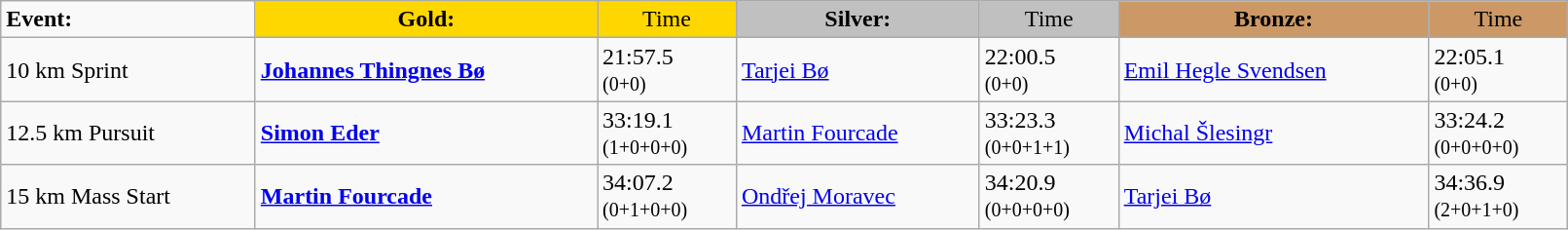<table class="wikitable" width=85%>
<tr>
<td><strong>Event:</strong></td>
<td style="text-align:center;background-color:gold;"><strong>Gold:</strong></td>
<td style="text-align:center;background-color:gold;">Time</td>
<td style="text-align:center;background-color:silver;"><strong>Silver:</strong></td>
<td style="text-align:center;background-color:silver;">Time</td>
<td style="text-align:center;background-color:#CC9966;"><strong>Bronze:</strong></td>
<td style="text-align:center;background-color:#CC9966;">Time</td>
</tr>
<tr>
<td>10 km Sprint<br></td>
<td><strong><a href='#'>Johannes Thingnes Bø</a></strong><br><small></small></td>
<td>21:57.5<br><small>(0+0)</small></td>
<td><a href='#'>Tarjei Bø</a><br><small></small></td>
<td>22:00.5<br><small>(0+0)</small></td>
<td><a href='#'>Emil Hegle Svendsen</a><br><small></small></td>
<td>22:05.1<br><small>(0+0)</small></td>
</tr>
<tr>
<td>12.5 km Pursuit<br></td>
<td><strong><a href='#'>Simon Eder</a></strong><br><small></small></td>
<td>33:19.1<br><small>(1+0+0+0)</small></td>
<td><a href='#'>Martin Fourcade</a><br><small></small></td>
<td>33:23.3<br><small>(0+0+1+1)</small></td>
<td><a href='#'>Michal Šlesingr</a><br><small></small></td>
<td>33:24.2<br><small>(0+0+0+0)</small></td>
</tr>
<tr>
<td>15 km Mass Start<br></td>
<td><strong><a href='#'>Martin Fourcade</a></strong><br><small></small></td>
<td>34:07.2<br><small>(0+1+0+0)</small></td>
<td><a href='#'>Ondřej Moravec</a><br><small></small></td>
<td>34:20.9<br><small>(0+0+0+0)</small></td>
<td><a href='#'>Tarjei Bø</a><br><small></small></td>
<td>34:36.9<br><small>(2+0+1+0)</small></td>
</tr>
</table>
